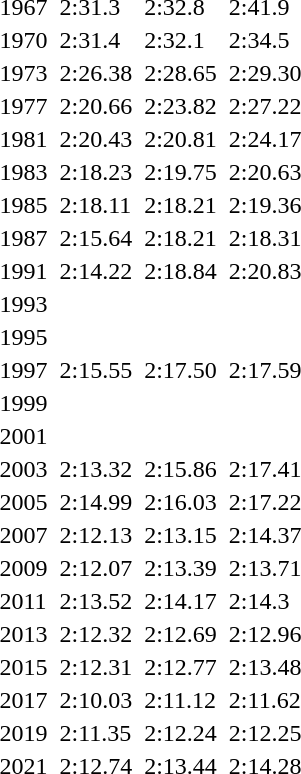<table>
<tr>
<td>1967</td>
<td></td>
<td>2:31.3</td>
<td></td>
<td>2:32.8</td>
<td></td>
<td>2:41.9</td>
</tr>
<tr>
<td>1970</td>
<td></td>
<td>2:31.4</td>
<td></td>
<td>2:32.1</td>
<td></td>
<td>2:34.5</td>
</tr>
<tr>
<td>1973</td>
<td></td>
<td>2:26.38</td>
<td></td>
<td>2:28.65</td>
<td></td>
<td>2:29.30</td>
</tr>
<tr>
<td>1977</td>
<td></td>
<td>2:20.66</td>
<td></td>
<td>2:23.82</td>
<td></td>
<td>2:27.22</td>
</tr>
<tr>
<td>1981</td>
<td></td>
<td>2:20.43</td>
<td></td>
<td>2:20.81</td>
<td></td>
<td>2:24.17</td>
</tr>
<tr>
<td>1983</td>
<td></td>
<td>2:18.23</td>
<td></td>
<td>2:19.75</td>
<td></td>
<td>2:20.63</td>
</tr>
<tr>
<td>1985</td>
<td></td>
<td>2:18.11</td>
<td></td>
<td>2:18.21</td>
<td></td>
<td>2:19.36</td>
</tr>
<tr>
<td>1987</td>
<td></td>
<td>2:15.64</td>
<td></td>
<td>2:18.21</td>
<td></td>
<td>2:18.31</td>
</tr>
<tr>
<td>1991</td>
<td></td>
<td>2:14.22</td>
<td></td>
<td>2:18.84</td>
<td></td>
<td>2:20.83</td>
</tr>
<tr>
<td>1993</td>
<td></td>
<td></td>
<td></td>
<td></td>
<td></td>
<td></td>
</tr>
<tr>
<td>1995</td>
<td></td>
<td></td>
<td></td>
<td></td>
<td></td>
<td></td>
</tr>
<tr>
<td>1997</td>
<td></td>
<td>2:15.55</td>
<td></td>
<td>2:17.50</td>
<td></td>
<td>2:17.59</td>
</tr>
<tr>
<td>1999</td>
<td></td>
<td></td>
<td></td>
<td></td>
<td></td>
<td></td>
</tr>
<tr>
<td>2001</td>
<td></td>
<td></td>
<td></td>
<td></td>
<td></td>
<td></td>
</tr>
<tr>
<td>2003</td>
<td></td>
<td>2:13.32</td>
<td></td>
<td>2:15.86</td>
<td></td>
<td>2:17.41</td>
</tr>
<tr>
<td>2005</td>
<td></td>
<td>2:14.99</td>
<td></td>
<td>2:16.03</td>
<td></td>
<td>2:17.22</td>
</tr>
<tr>
<td>2007</td>
<td></td>
<td>2:12.13</td>
<td></td>
<td>2:13.15</td>
<td></td>
<td>2:14.37</td>
</tr>
<tr>
<td>2009</td>
<td></td>
<td>2:12.07</td>
<td></td>
<td>2:13.39</td>
<td></td>
<td>2:13.71</td>
</tr>
<tr>
<td>2011</td>
<td></td>
<td>2:13.52</td>
<td></td>
<td>2:14.17</td>
<td></td>
<td>2:14.3</td>
</tr>
<tr>
<td>2013</td>
<td></td>
<td>2:12.32</td>
<td></td>
<td>2:12.69</td>
<td></td>
<td>2:12.96</td>
</tr>
<tr>
<td>2015</td>
<td></td>
<td>2:12.31</td>
<td></td>
<td>2:12.77</td>
<td></td>
<td>2:13.48</td>
</tr>
<tr>
<td>2017</td>
<td></td>
<td>2:10.03</td>
<td></td>
<td>2:11.12</td>
<td></td>
<td>2:11.62</td>
</tr>
<tr>
<td>2019</td>
<td></td>
<td>2:11.35</td>
<td></td>
<td>2:12.24</td>
<td></td>
<td>2:12.25</td>
</tr>
<tr>
<td>2021</td>
<td></td>
<td>2:12.74</td>
<td></td>
<td>2:13.44</td>
<td></td>
<td>2:14.28</td>
</tr>
</table>
